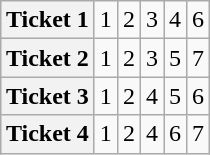<table class="wikitable defaultcenter" style="margin:0.5em auto">
<tr>
<th>Ticket 1</th>
<td>1</td>
<td>2</td>
<td>3</td>
<td>4</td>
<td>6</td>
</tr>
<tr>
<th>Ticket 2</th>
<td>1</td>
<td>2</td>
<td>3</td>
<td>5</td>
<td>7</td>
</tr>
<tr>
<th>Ticket 3</th>
<td>1</td>
<td>2</td>
<td>4</td>
<td>5</td>
<td>6</td>
</tr>
<tr>
<th>Ticket 4</th>
<td>1</td>
<td>2</td>
<td>4</td>
<td>6</td>
<td>7</td>
</tr>
</table>
